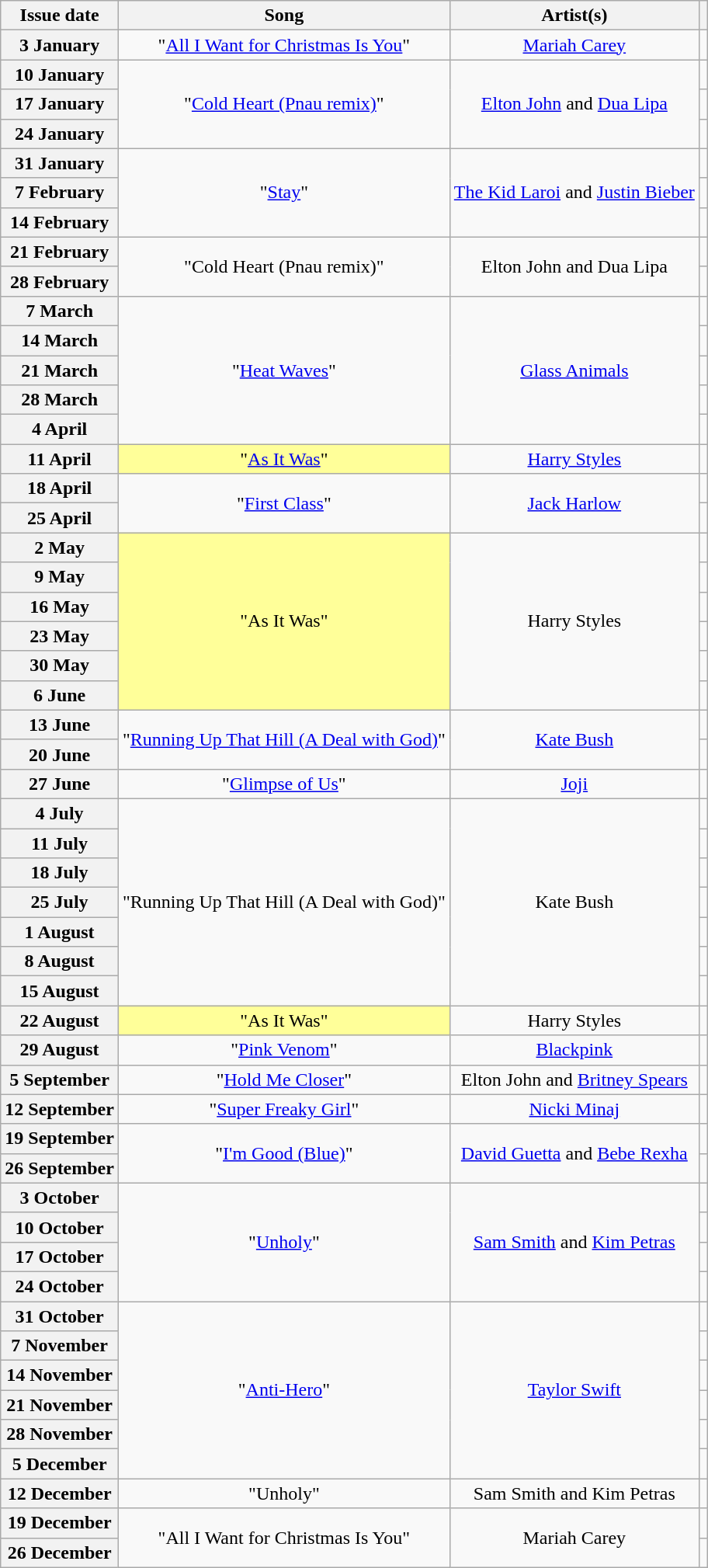<table class="wikitable plainrowheaders" style="text-align: center">
<tr>
<th scope="col">Issue date</th>
<th scope="col">Song</th>
<th scope="col">Artist(s)</th>
<th scope="col"></th>
</tr>
<tr>
<th scope="row">3 January</th>
<td>"<a href='#'>All I Want for Christmas Is You</a>"</td>
<td><a href='#'>Mariah Carey</a></td>
<td></td>
</tr>
<tr>
<th scope="row">10 January</th>
<td rowspan="3">"<a href='#'>Cold Heart (Pnau remix)</a>"</td>
<td rowspan="3"><a href='#'>Elton John</a> and <a href='#'>Dua Lipa</a></td>
<td></td>
</tr>
<tr>
<th scope="row">17 January</th>
<td></td>
</tr>
<tr>
<th scope="row">24 January</th>
<td></td>
</tr>
<tr>
<th scope="row">31 January</th>
<td rowspan="3">"<a href='#'>Stay</a>"</td>
<td rowspan="3"><a href='#'>The Kid Laroi</a> and <a href='#'>Justin Bieber</a></td>
<td></td>
</tr>
<tr>
<th scope="row">7 February</th>
<td></td>
</tr>
<tr>
<th scope="row">14 February</th>
<td></td>
</tr>
<tr>
<th scope="row">21 February</th>
<td rowspan="2">"Cold Heart (Pnau remix)"</td>
<td rowspan="2">Elton John and Dua Lipa</td>
<td></td>
</tr>
<tr>
<th scope="row">28 February</th>
<td></td>
</tr>
<tr>
<th scope="row">7 March</th>
<td rowspan="5">"<a href='#'>Heat Waves</a>"</td>
<td rowspan="5"><a href='#'>Glass Animals</a></td>
<td></td>
</tr>
<tr>
<th scope="row">14 March</th>
<td></td>
</tr>
<tr>
<th scope="row">21 March</th>
<td></td>
</tr>
<tr>
<th scope="row">28 March</th>
<td></td>
</tr>
<tr>
<th scope="row">4 April</th>
<td></td>
</tr>
<tr>
<th scope="row">11 April</th>
<td bgcolor=#FFFF99>"<a href='#'>As It Was</a>" </td>
<td><a href='#'>Harry Styles</a></td>
<td></td>
</tr>
<tr>
<th scope="row">18 April</th>
<td rowspan="2">"<a href='#'>First Class</a>"</td>
<td rowspan="2"><a href='#'>Jack Harlow</a></td>
<td></td>
</tr>
<tr>
<th scope="row">25 April</th>
<td></td>
</tr>
<tr>
<th scope="row">2 May</th>
<td rowspan="6" bgcolor=#FFFF99>"As It Was" </td>
<td rowspan="6">Harry Styles</td>
<td></td>
</tr>
<tr>
<th scope="row">9 May</th>
<td></td>
</tr>
<tr>
<th scope="row">16 May</th>
<td></td>
</tr>
<tr>
<th scope="row">23 May</th>
<td></td>
</tr>
<tr>
<th scope="row">30 May</th>
<td></td>
</tr>
<tr>
<th scope="row">6 June</th>
<td></td>
</tr>
<tr>
<th scope="row">13 June</th>
<td rowspan="2">"<a href='#'>Running Up That Hill (A Deal with God)</a>"</td>
<td rowspan="2"><a href='#'>Kate Bush</a></td>
<td></td>
</tr>
<tr>
<th scope="row">20 June</th>
<td></td>
</tr>
<tr>
<th scope="row">27 June</th>
<td>"<a href='#'>Glimpse of Us</a>"</td>
<td><a href='#'>Joji</a></td>
<td></td>
</tr>
<tr>
<th scope="row">4 July</th>
<td rowspan="7">"Running Up That Hill (A Deal with God)"</td>
<td rowspan="7">Kate Bush</td>
<td></td>
</tr>
<tr>
<th scope="row">11 July</th>
<td></td>
</tr>
<tr>
<th scope="row">18 July</th>
<td></td>
</tr>
<tr>
<th scope="row">25 July</th>
<td></td>
</tr>
<tr>
<th scope="row">1 August</th>
<td></td>
</tr>
<tr>
<th scope="row">8 August</th>
<td></td>
</tr>
<tr>
<th scope="row">15 August</th>
<td></td>
</tr>
<tr>
<th scope="row">22 August</th>
<td bgcolor=#FFFF99>"As It Was" </td>
<td>Harry Styles</td>
<td></td>
</tr>
<tr>
<th scope="row">29 August</th>
<td>"<a href='#'>Pink Venom</a>"</td>
<td><a href='#'>Blackpink</a></td>
<td></td>
</tr>
<tr>
<th scope="row">5 September</th>
<td>"<a href='#'>Hold Me Closer</a>"</td>
<td>Elton John and <a href='#'>Britney Spears</a></td>
<td></td>
</tr>
<tr>
<th scope="row">12 September</th>
<td>"<a href='#'>Super Freaky Girl</a>"</td>
<td><a href='#'>Nicki Minaj</a></td>
<td></td>
</tr>
<tr>
<th scope="row">19 September</th>
<td rowspan="2">"<a href='#'>I'm Good (Blue)</a>"</td>
<td rowspan="2"><a href='#'>David Guetta</a> and <a href='#'>Bebe Rexha</a></td>
<td></td>
</tr>
<tr>
<th scope="row">26 September</th>
<td></td>
</tr>
<tr>
<th scope="row">3 October</th>
<td rowspan="4">"<a href='#'>Unholy</a>"</td>
<td rowspan="4"><a href='#'>Sam Smith</a> and <a href='#'>Kim Petras</a></td>
<td></td>
</tr>
<tr>
<th scope="row">10 October</th>
<td></td>
</tr>
<tr>
<th scope="row">17 October</th>
<td></td>
</tr>
<tr>
<th scope="row">24 October</th>
<td></td>
</tr>
<tr>
<th scope="row">31 October</th>
<td rowspan="6">"<a href='#'>Anti-Hero</a>"</td>
<td rowspan="6"><a href='#'>Taylor Swift</a></td>
<td></td>
</tr>
<tr>
<th scope="row">7 November</th>
<td></td>
</tr>
<tr>
<th scope="row">14 November</th>
<td></td>
</tr>
<tr>
<th scope="row">21 November</th>
<td></td>
</tr>
<tr>
<th scope="row">28 November</th>
<td></td>
</tr>
<tr>
<th scope="row">5 December</th>
<td></td>
</tr>
<tr>
<th scope="row">12 December</th>
<td>"Unholy"</td>
<td>Sam Smith and Kim Petras</td>
<td></td>
</tr>
<tr>
<th scope="row">19 December</th>
<td rowspan="2">"All I Want for Christmas Is You"</td>
<td rowspan="2">Mariah Carey</td>
<td></td>
</tr>
<tr>
<th scope="row">26 December</th>
<td></td>
</tr>
</table>
